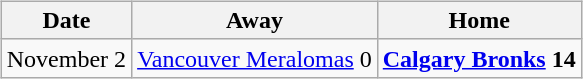<table cellspacing="10">
<tr>
<td valign="top"><br><table class="wikitable">
<tr>
<th>Date</th>
<th>Away</th>
<th>Home</th>
</tr>
<tr>
<td>November 2</td>
<td><a href='#'>Vancouver Meralomas</a> 0</td>
<td><strong><a href='#'>Calgary Bronks</a> 14</strong></td>
</tr>
</table>
</td>
</tr>
</table>
